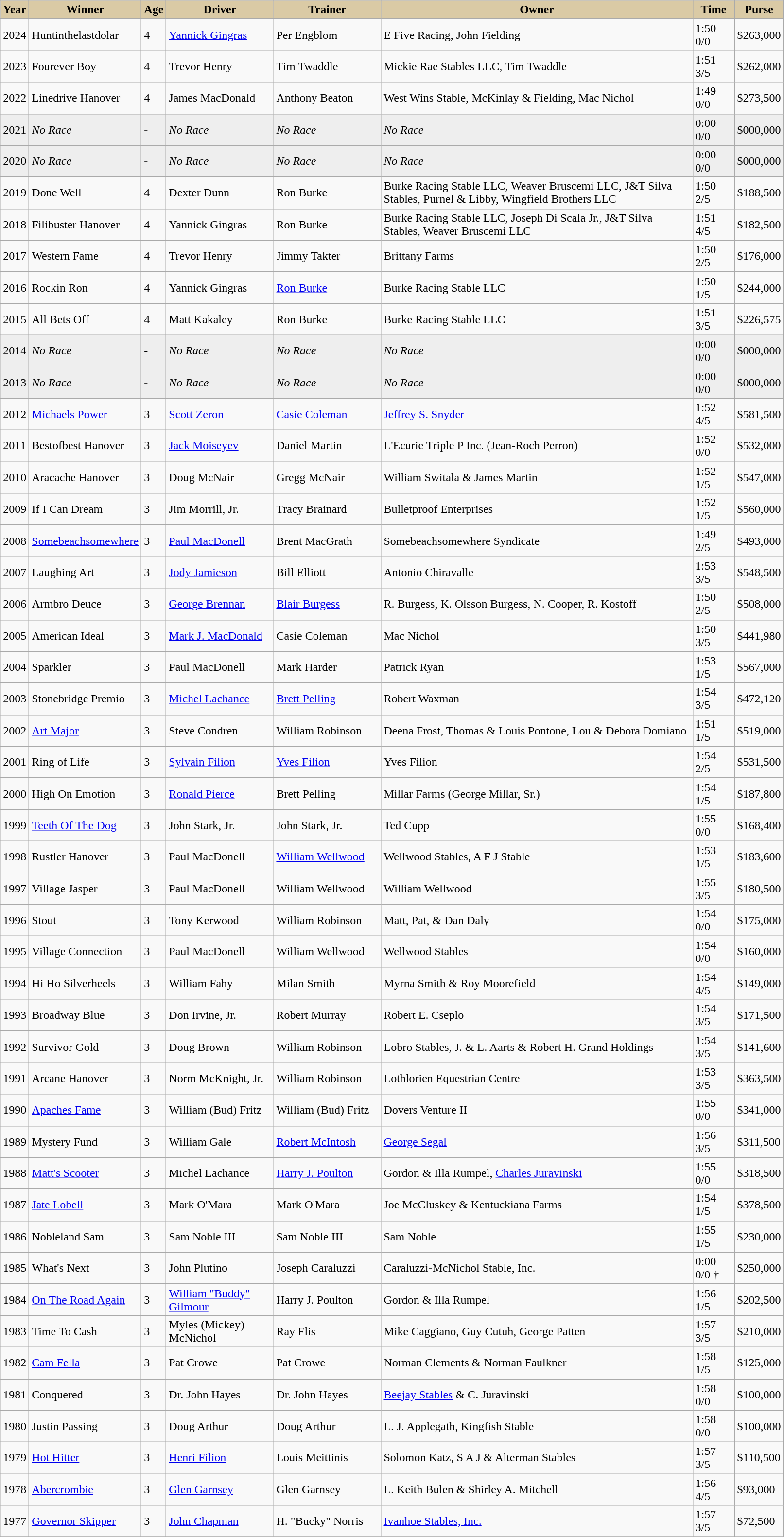<table class="wikitable sortable">
<tr>
<th style="background-color:#DACAA5; width:30px">Year<br></th>
<th style="background-color:#DACAA5; width:130px">Winner<br></th>
<th style="background-color:#DACAA5; width:25px">Age<br></th>
<th style="background-color:#DACAA5; width:140px">Driver<br></th>
<th style="background-color:#DACAA5; width:140px">Trainer<br></th>
<th style="background-color:#DACAA5; width:420px">Owner<br></th>
<th style="background-color:#DACAA5; width:50px">Time <br></th>
<th style="background-color:#DACAA5; width:40px">Purse<br></th>
</tr>
<tr>
<td>2024</td>
<td>Huntinthelastdolar</td>
<td>4</td>
<td><a href='#'>Yannick Gingras</a></td>
<td>Per Engblom</td>
<td>E Five Racing, John Fielding</td>
<td>1:50 0/0</td>
<td>$263,000</td>
</tr>
<tr>
<td>2023</td>
<td>Fourever Boy</td>
<td>4</td>
<td>Trevor Henry</td>
<td>Tim Twaddle</td>
<td>Mickie Rae Stables LLC, Tim Twaddle</td>
<td>1:51 3/5</td>
<td>$262,000</td>
</tr>
<tr>
<td>2022</td>
<td>Linedrive Hanover</td>
<td>4</td>
<td>James MacDonald</td>
<td>Anthony Beaton</td>
<td>West Wins Stable, McKinlay & Fielding, Mac Nichol</td>
<td>1:49 0/0</td>
<td>$273,500</td>
</tr>
<tr bgcolor="#eeeeee">
<td>2021</td>
<td><em>No Race</em></td>
<td>-</td>
<td><em>No Race</em></td>
<td><em>No Race</em></td>
<td><em>No Race</em></td>
<td>0:00 0/0</td>
<td>$000,000</td>
</tr>
<tr bgcolor="#eeeeee">
<td>2020</td>
<td><em>No Race</em></td>
<td>-</td>
<td><em>No Race</em></td>
<td><em>No Race</em></td>
<td><em>No Race</em></td>
<td>0:00 0/0</td>
<td>$000,000</td>
</tr>
<tr>
<td>2019</td>
<td>Done Well</td>
<td>4</td>
<td>Dexter Dunn</td>
<td>Ron Burke</td>
<td>Burke Racing Stable LLC, Weaver Bruscemi LLC, J&T Silva Stables, Purnel & Libby, Wingfield Brothers LLC</td>
<td>1:50 2/5</td>
<td>$188,500</td>
</tr>
<tr>
<td>2018</td>
<td>Filibuster Hanover</td>
<td>4</td>
<td>Yannick Gingras</td>
<td>Ron Burke</td>
<td>Burke Racing Stable LLC, Joseph Di Scala Jr., J&T Silva Stables, Weaver Bruscemi LLC</td>
<td>1:51 4/5</td>
<td>$182,500</td>
</tr>
<tr>
<td>2017</td>
<td>Western Fame</td>
<td>4</td>
<td>Trevor Henry</td>
<td>Jimmy Takter</td>
<td>Brittany Farms</td>
<td>1:50 2/5</td>
<td>$176,000</td>
</tr>
<tr>
<td>2016</td>
<td>Rockin Ron</td>
<td>4</td>
<td>Yannick Gingras</td>
<td><a href='#'>Ron Burke</a></td>
<td>Burke Racing Stable LLC</td>
<td>1:50 1/5</td>
<td>$244,000</td>
</tr>
<tr>
<td>2015</td>
<td>All Bets Off</td>
<td>4</td>
<td>Matt Kakaley</td>
<td>Ron Burke</td>
<td>Burke Racing Stable LLC</td>
<td>1:51 3/5</td>
<td>$226,575</td>
</tr>
<tr bgcolor="#eeeeee">
<td align=left>2014</td>
<td><em>No Race</em></td>
<td align=left>-</td>
<td><em>No Race</em></td>
<td><em>No Race</em></td>
<td><em>No Race</em></td>
<td align=left>0:00 0/0</td>
<td align=left>$000,000</td>
</tr>
<tr bgcolor="#eeeeee">
<td align=left>2013</td>
<td><em>No Race</em></td>
<td align=left>-</td>
<td><em>No Race</em></td>
<td><em>No Race</em></td>
<td><em>No Race</em></td>
<td align=left>0:00 0/0</td>
<td align=left>$000,000</td>
</tr>
<tr>
<td>2012</td>
<td><a href='#'>Michaels Power</a></td>
<td>3</td>
<td><a href='#'>Scott Zeron</a></td>
<td><a href='#'>Casie Coleman</a></td>
<td><a href='#'>Jeffrey S. Snyder</a></td>
<td>1:52 4/5</td>
<td>$581,500</td>
</tr>
<tr>
<td>2011</td>
<td>Bestofbest Hanover</td>
<td>3</td>
<td><a href='#'>Jack Moiseyev</a></td>
<td>Daniel Martin</td>
<td>L'Ecurie Triple P Inc. (Jean-Roch Perron)</td>
<td>1:52 0/0</td>
<td>$532,000</td>
</tr>
<tr>
<td>2010</td>
<td>Aracache Hanover</td>
<td>3</td>
<td>Doug McNair</td>
<td>Gregg McNair</td>
<td>William Switala & James Martin</td>
<td>1:52 1/5</td>
<td>$547,000</td>
</tr>
<tr>
<td>2009</td>
<td>If I Can Dream</td>
<td>3</td>
<td>Jim Morrill, Jr.</td>
<td>Tracy Brainard</td>
<td>Bulletproof Enterprises</td>
<td>1:52 1/5</td>
<td>$560,000</td>
</tr>
<tr>
<td>2008</td>
<td><a href='#'>Somebeachsomewhere</a></td>
<td>3</td>
<td><a href='#'>Paul MacDonell</a></td>
<td>Brent MacGrath</td>
<td>Somebeachsomewhere Syndicate</td>
<td>1:49 2/5</td>
<td>$493,000</td>
</tr>
<tr>
<td>2007</td>
<td>Laughing Art</td>
<td>3</td>
<td><a href='#'>Jody Jamieson</a></td>
<td>Bill Elliott</td>
<td>Antonio Chiravalle</td>
<td>1:53 3/5</td>
<td>$548,500</td>
</tr>
<tr>
<td>2006</td>
<td>Armbro Deuce</td>
<td>3</td>
<td><a href='#'>George Brennan</a></td>
<td><a href='#'>Blair Burgess</a></td>
<td>R. Burgess, K. Olsson Burgess, N. Cooper, R. Kostoff</td>
<td>1:50 2/5</td>
<td>$508,000</td>
</tr>
<tr>
<td>2005</td>
<td>American Ideal</td>
<td>3</td>
<td><a href='#'>Mark J. MacDonald</a></td>
<td>Casie Coleman</td>
<td>Mac Nichol</td>
<td>1:50 3/5</td>
<td>$441,980</td>
</tr>
<tr>
<td>2004</td>
<td>Sparkler</td>
<td>3</td>
<td>Paul MacDonell</td>
<td>Mark Harder</td>
<td>Patrick Ryan</td>
<td>1:53 1/5</td>
<td>$567,000</td>
</tr>
<tr>
<td>2003</td>
<td>Stonebridge Premio</td>
<td>3</td>
<td><a href='#'>Michel Lachance</a></td>
<td><a href='#'>Brett Pelling</a></td>
<td>Robert Waxman</td>
<td>1:54 3/5</td>
<td>$472,120</td>
</tr>
<tr>
<td>2002</td>
<td><a href='#'>Art Major</a></td>
<td>3</td>
<td>Steve Condren</td>
<td>William Robinson</td>
<td>Deena Frost, Thomas & Louis Pontone, Lou & Debora Domiano</td>
<td>1:51 1/5</td>
<td>$519,000</td>
</tr>
<tr>
<td>2001</td>
<td>Ring of Life</td>
<td>3</td>
<td><a href='#'>Sylvain Filion</a></td>
<td><a href='#'>Yves Filion</a></td>
<td>Yves Filion</td>
<td>1:54 2/5</td>
<td>$531,500</td>
</tr>
<tr>
<td>2000</td>
<td>High On Emotion</td>
<td>3</td>
<td><a href='#'>Ronald Pierce</a></td>
<td>Brett Pelling</td>
<td>Millar Farms (George Millar, Sr.)</td>
<td>1:54 1/5</td>
<td>$187,800</td>
</tr>
<tr>
<td>1999</td>
<td><a href='#'>Teeth Of The Dog</a></td>
<td>3</td>
<td>John Stark, Jr.</td>
<td>John Stark, Jr.</td>
<td>Ted Cupp</td>
<td>1:55 0/0</td>
<td>$168,400</td>
</tr>
<tr>
<td>1998</td>
<td>Rustler Hanover</td>
<td>3</td>
<td>Paul MacDonell</td>
<td><a href='#'>William Wellwood</a></td>
<td>Wellwood Stables, A F J Stable</td>
<td>1:53 1/5</td>
<td>$183,600</td>
</tr>
<tr>
<td>1997</td>
<td>Village Jasper</td>
<td>3</td>
<td>Paul MacDonell</td>
<td>William Wellwood</td>
<td>William Wellwood</td>
<td>1:55 3/5</td>
<td>$180,500</td>
</tr>
<tr>
<td>1996</td>
<td>Stout</td>
<td>3</td>
<td>Tony Kerwood</td>
<td>William Robinson</td>
<td>Matt, Pat, & Dan Daly</td>
<td>1:54 0/0</td>
<td>$175,000</td>
</tr>
<tr>
<td>1995</td>
<td>Village Connection</td>
<td>3</td>
<td>Paul MacDonell</td>
<td>William Wellwood</td>
<td>Wellwood Stables</td>
<td>1:54 0/0</td>
<td>$160,000</td>
</tr>
<tr>
<td>1994</td>
<td>Hi Ho Silverheels</td>
<td>3</td>
<td>William Fahy</td>
<td>Milan Smith</td>
<td>Myrna Smith & Roy Moorefield</td>
<td>1:54 4/5</td>
<td>$149,000</td>
</tr>
<tr>
<td>1993</td>
<td>Broadway Blue</td>
<td>3</td>
<td>Don Irvine, Jr.</td>
<td>Robert Murray</td>
<td>Robert E. Cseplo</td>
<td>1:54 3/5</td>
<td>$171,500</td>
</tr>
<tr>
<td>1992</td>
<td>Survivor Gold</td>
<td>3</td>
<td>Doug Brown</td>
<td>William Robinson</td>
<td>Lobro Stables, J. & L. Aarts & Robert H. Grand Holdings</td>
<td>1:54 3/5</td>
<td>$141,600</td>
</tr>
<tr>
<td>1991</td>
<td>Arcane Hanover</td>
<td>3</td>
<td>Norm McKnight, Jr.</td>
<td>William Robinson</td>
<td>Lothlorien Equestrian Centre</td>
<td>1:53 3/5</td>
<td>$363,500</td>
</tr>
<tr>
<td>1990</td>
<td><a href='#'>Apaches Fame</a></td>
<td>3</td>
<td>William (Bud) Fritz</td>
<td>William (Bud) Fritz</td>
<td>Dovers Venture II</td>
<td>1:55 0/0</td>
<td>$341,000</td>
</tr>
<tr>
<td>1989</td>
<td>Mystery Fund</td>
<td>3</td>
<td>William Gale</td>
<td><a href='#'>Robert McIntosh</a></td>
<td><a href='#'>George Segal</a></td>
<td>1:56 3/5</td>
<td>$311,500</td>
</tr>
<tr>
<td>1988</td>
<td><a href='#'>Matt's Scooter</a></td>
<td>3</td>
<td>Michel Lachance</td>
<td><a href='#'>Harry J. Poulton</a></td>
<td>Gordon & Illa Rumpel, <a href='#'>Charles Juravinski</a></td>
<td>1:55 0/0</td>
<td>$318,500</td>
</tr>
<tr>
<td>1987</td>
<td><a href='#'>Jate Lobell</a></td>
<td>3</td>
<td>Mark O'Mara</td>
<td>Mark O'Mara</td>
<td>Joe McCluskey & Kentuckiana Farms</td>
<td>1:54 1/5</td>
<td>$378,500</td>
</tr>
<tr>
<td>1986</td>
<td>Nobleland Sam</td>
<td>3</td>
<td>Sam Noble III</td>
<td>Sam Noble III</td>
<td>Sam Noble</td>
<td>1:55 1/5</td>
<td>$230,000</td>
</tr>
<tr>
<td>1985</td>
<td>What's Next</td>
<td>3</td>
<td>John Plutino</td>
<td>Joseph Caraluzzi</td>
<td>Caraluzzi-McNichol Stable, Inc.</td>
<td>0:00 0/0 †</td>
<td>$250,000</td>
</tr>
<tr>
<td>1984</td>
<td><a href='#'>On The Road Again</a></td>
<td>3</td>
<td><a href='#'>William "Buddy" Gilmour</a></td>
<td>Harry J. Poulton</td>
<td>Gordon & Illa Rumpel</td>
<td>1:56 1/5</td>
<td>$202,500</td>
</tr>
<tr>
<td>1983</td>
<td>Time To Cash</td>
<td>3</td>
<td>Myles (Mickey) McNichol</td>
<td>Ray Flis</td>
<td>Mike Caggiano, Guy Cutuh, George Patten</td>
<td>1:57 3/5</td>
<td>$210,000</td>
</tr>
<tr>
<td>1982</td>
<td><a href='#'>Cam Fella</a></td>
<td>3</td>
<td>Pat Crowe</td>
<td>Pat Crowe</td>
<td>Norman Clements & Norman Faulkner</td>
<td>1:58 1/5</td>
<td>$125,000</td>
</tr>
<tr>
<td>1981</td>
<td>Conquered</td>
<td>3</td>
<td>Dr. John Hayes</td>
<td>Dr. John Hayes</td>
<td><a href='#'>Beejay Stables</a> & C. Juravinski</td>
<td>1:58 0/0</td>
<td>$100,000</td>
</tr>
<tr>
<td>1980</td>
<td>Justin Passing</td>
<td>3</td>
<td>Doug Arthur</td>
<td>Doug Arthur</td>
<td>L. J. Applegath, Kingfish Stable</td>
<td>1:58 0/0</td>
<td>$100,000</td>
</tr>
<tr>
<td>1979</td>
<td><a href='#'>Hot Hitter</a></td>
<td>3</td>
<td><a href='#'>Henri Filion</a></td>
<td>Louis Meittinis</td>
<td>Solomon Katz, S A J & Alterman Stables</td>
<td>1:57 3/5</td>
<td>$110,500</td>
</tr>
<tr>
<td>1978</td>
<td><a href='#'>Abercrombie</a></td>
<td>3</td>
<td><a href='#'>Glen Garnsey</a></td>
<td>Glen Garnsey</td>
<td>L. Keith Bulen & Shirley A. Mitchell</td>
<td>1:56 4/5</td>
<td>$93,000</td>
</tr>
<tr>
<td>1977</td>
<td><a href='#'>Governor Skipper</a></td>
<td>3</td>
<td><a href='#'>John Chapman</a></td>
<td>H. "Bucky" Norris</td>
<td><a href='#'>Ivanhoe Stables, Inc.</a></td>
<td>1:57 3/5</td>
<td>$72,500</td>
</tr>
<tr>
</tr>
</table>
